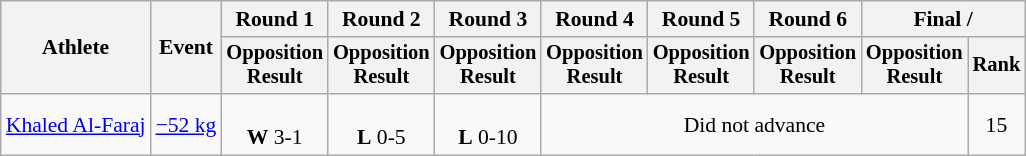<table class="wikitable" style="font-size:90%">
<tr>
<th rowspan="2">Athlete</th>
<th rowspan="2">Event</th>
<th>Round 1</th>
<th>Round 2</th>
<th>Round 3</th>
<th>Round 4</th>
<th>Round 5</th>
<th>Round 6</th>
<th colspan=2>Final / </th>
</tr>
<tr style="font-size: 95%">
<th>Opposition<br>Result</th>
<th>Opposition<br>Result</th>
<th>Opposition<br>Result</th>
<th>Opposition<br>Result</th>
<th>Opposition<br>Result</th>
<th>Opposition<br>Result</th>
<th>Opposition<br>Result</th>
<th>Rank</th>
</tr>
<tr align=center>
<td align=left><a href='#'>Khaled Al-Faraj</a></td>
<td align=left><a href='#'>−52 kg</a></td>
<td><br><strong>W</strong> 3-1</td>
<td><br><strong>L</strong> 0-5</td>
<td><br><strong>L</strong> 0-10</td>
<td colspan=4>Did not advance</td>
<td>15</td>
</tr>
</table>
